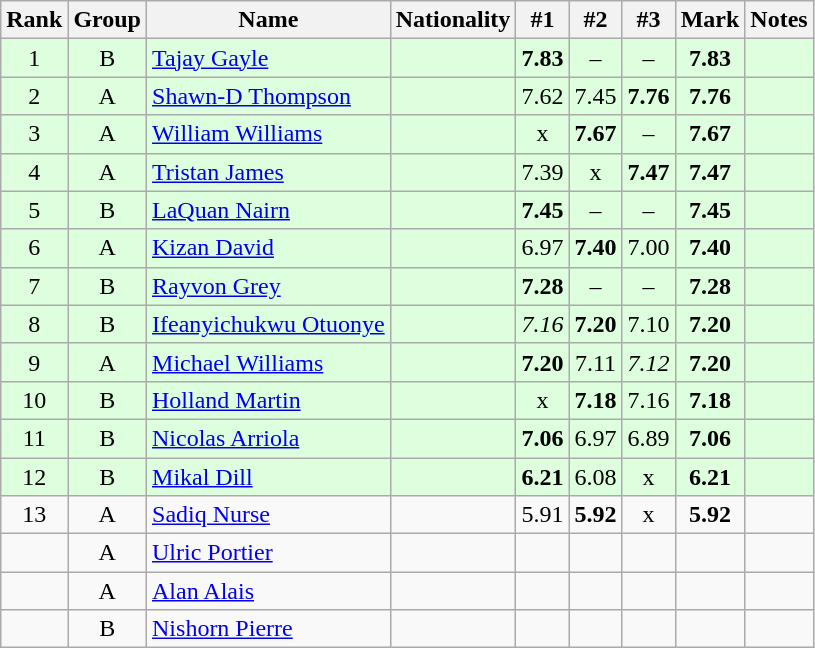<table class="wikitable sortable" style="text-align:center">
<tr>
<th>Rank</th>
<th>Group</th>
<th>Name</th>
<th>Nationality</th>
<th>#1</th>
<th>#2</th>
<th>#3</th>
<th>Mark</th>
<th>Notes</th>
</tr>
<tr bgcolor=ddffdd>
<td>1</td>
<td>B</td>
<td align=left><a href='#'>Tajay Gayle</a></td>
<td align=left></td>
<td><strong>7.83</strong></td>
<td>–</td>
<td>–</td>
<td><strong>7.83</strong></td>
<td></td>
</tr>
<tr bgcolor=ddffdd>
<td>2</td>
<td>A</td>
<td align=left><a href='#'>Shawn-D Thompson</a></td>
<td align=left></td>
<td>7.62</td>
<td>7.45</td>
<td><strong>7.76</strong></td>
<td><strong>7.76</strong></td>
<td></td>
</tr>
<tr bgcolor=ddffdd>
<td>3</td>
<td>A</td>
<td align=left><a href='#'>William Williams</a></td>
<td align=left></td>
<td>x</td>
<td><strong>7.67</strong></td>
<td>–</td>
<td><strong>7.67</strong></td>
<td></td>
</tr>
<tr bgcolor=ddffdd>
<td>4</td>
<td>A</td>
<td align=left><a href='#'>Tristan James</a></td>
<td align=left></td>
<td>7.39</td>
<td>x</td>
<td><strong>7.47</strong></td>
<td><strong>7.47</strong></td>
<td></td>
</tr>
<tr bgcolor=ddffdd>
<td>5</td>
<td>B</td>
<td align=left><a href='#'>LaQuan Nairn</a></td>
<td align=left></td>
<td><strong>7.45</strong></td>
<td>–</td>
<td>–</td>
<td><strong>7.45</strong></td>
<td></td>
</tr>
<tr bgcolor=ddffdd>
<td>6</td>
<td>A</td>
<td align=left><a href='#'>Kizan David</a></td>
<td align=left></td>
<td>6.97</td>
<td><strong>7.40</strong></td>
<td>7.00</td>
<td><strong>7.40</strong></td>
<td></td>
</tr>
<tr bgcolor=ddffdd>
<td>7</td>
<td>B</td>
<td align=left><a href='#'>Rayvon Grey</a></td>
<td align=left></td>
<td><strong>7.28</strong></td>
<td>–</td>
<td>–</td>
<td><strong>7.28</strong></td>
<td></td>
</tr>
<tr bgcolor=ddffdd>
<td>8</td>
<td>B</td>
<td align=left><a href='#'>Ifeanyichukwu Otuonye</a></td>
<td align=left></td>
<td><em>7.16</em></td>
<td><strong>7.20</strong></td>
<td>7.10</td>
<td><strong>7.20</strong></td>
<td></td>
</tr>
<tr bgcolor=ddffdd>
<td>9</td>
<td>A</td>
<td align=left><a href='#'>Michael Williams</a></td>
<td align=left></td>
<td><strong>7.20</strong></td>
<td>7.11</td>
<td><em>7.12</em></td>
<td><strong>7.20</strong></td>
<td></td>
</tr>
<tr bgcolor=ddffdd>
<td>10</td>
<td>B</td>
<td align=left><a href='#'>Holland Martin</a></td>
<td align=left></td>
<td>x</td>
<td><strong>7.18</strong></td>
<td>7.16</td>
<td><strong>7.18</strong></td>
<td></td>
</tr>
<tr bgcolor=ddffdd>
<td>11</td>
<td>B</td>
<td align=left><a href='#'>Nicolas Arriola</a></td>
<td align=left></td>
<td><strong>7.06</strong></td>
<td>6.97</td>
<td>6.89</td>
<td><strong>7.06</strong></td>
<td></td>
</tr>
<tr bgcolor=ddffdd>
<td>12</td>
<td>B</td>
<td align=left><a href='#'>Mikal Dill</a></td>
<td align=left></td>
<td><strong>6.21</strong></td>
<td>6.08</td>
<td>x</td>
<td><strong>6.21</strong></td>
<td></td>
</tr>
<tr>
<td>13</td>
<td>A</td>
<td align=left><a href='#'>Sadiq Nurse</a></td>
<td align=left></td>
<td>5.91</td>
<td><strong>5.92</strong></td>
<td>x</td>
<td><strong>5.92</strong></td>
<td></td>
</tr>
<tr>
<td></td>
<td>A</td>
<td align=left><a href='#'>Ulric Portier</a></td>
<td align=left></td>
<td></td>
<td></td>
<td></td>
<td><strong></strong></td>
<td></td>
</tr>
<tr>
<td></td>
<td>A</td>
<td align=left><a href='#'>Alan Alais</a></td>
<td align=left></td>
<td></td>
<td></td>
<td></td>
<td><strong></strong></td>
<td></td>
</tr>
<tr>
<td></td>
<td>B</td>
<td align=left><a href='#'>Nishorn Pierre</a></td>
<td align=left></td>
<td></td>
<td></td>
<td></td>
<td><strong></strong></td>
<td></td>
</tr>
</table>
